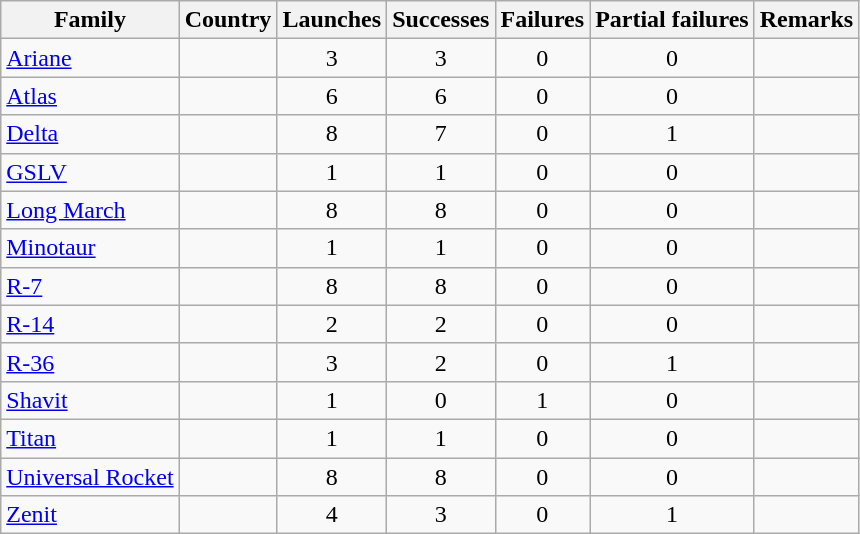<table class="wikitable sortable collapsible collapsed" style=text-align:center>
<tr>
<th>Family</th>
<th>Country</th>
<th>Launches</th>
<th>Successes</th>
<th>Failures</th>
<th>Partial failures</th>
<th>Remarks</th>
</tr>
<tr>
<td align=left><a href='#'>Ariane</a></td>
<td align=left></td>
<td>3</td>
<td>3</td>
<td>0</td>
<td>0</td>
<td></td>
</tr>
<tr>
<td align=left><a href='#'>Atlas</a></td>
<td align=left></td>
<td>6</td>
<td>6</td>
<td>0</td>
<td>0</td>
<td></td>
</tr>
<tr>
<td align=left><a href='#'>Delta</a></td>
<td align=left></td>
<td>8</td>
<td>7</td>
<td>0</td>
<td>1</td>
<td></td>
</tr>
<tr>
<td align=left><a href='#'>GSLV</a></td>
<td align=left></td>
<td>1</td>
<td>1</td>
<td>0</td>
<td>0</td>
<td></td>
</tr>
<tr>
<td align=left><a href='#'>Long March</a></td>
<td align=left></td>
<td>8</td>
<td>8</td>
<td>0</td>
<td>0</td>
<td></td>
</tr>
<tr>
<td align=left><a href='#'>Minotaur</a></td>
<td align=left></td>
<td>1</td>
<td>1</td>
<td>0</td>
<td>0</td>
<td></td>
</tr>
<tr>
<td align=left><a href='#'>R-7</a></td>
<td align=left></td>
<td>8</td>
<td>8</td>
<td>0</td>
<td>0</td>
<td></td>
</tr>
<tr>
<td align=left><a href='#'>R-14</a></td>
<td align=left></td>
<td>2</td>
<td>2</td>
<td>0</td>
<td>0</td>
<td></td>
</tr>
<tr>
<td align=left><a href='#'>R-36</a></td>
<td align=left></td>
<td>3</td>
<td>2</td>
<td>0</td>
<td>1</td>
<td></td>
</tr>
<tr>
<td align=left><a href='#'>Shavit</a></td>
<td align=left></td>
<td>1</td>
<td>0</td>
<td>1</td>
<td>0</td>
<td></td>
</tr>
<tr>
<td align=left><a href='#'>Titan</a></td>
<td align=left></td>
<td>1</td>
<td>1</td>
<td>0</td>
<td>0</td>
<td></td>
</tr>
<tr>
<td align=left><a href='#'>Universal Rocket</a></td>
<td align=left></td>
<td>8</td>
<td>8</td>
<td>0</td>
<td>0</td>
<td></td>
</tr>
<tr>
<td align=left><a href='#'>Zenit</a></td>
<td align=left></td>
<td>4</td>
<td>3</td>
<td>0</td>
<td>1</td>
<td></td>
</tr>
</table>
